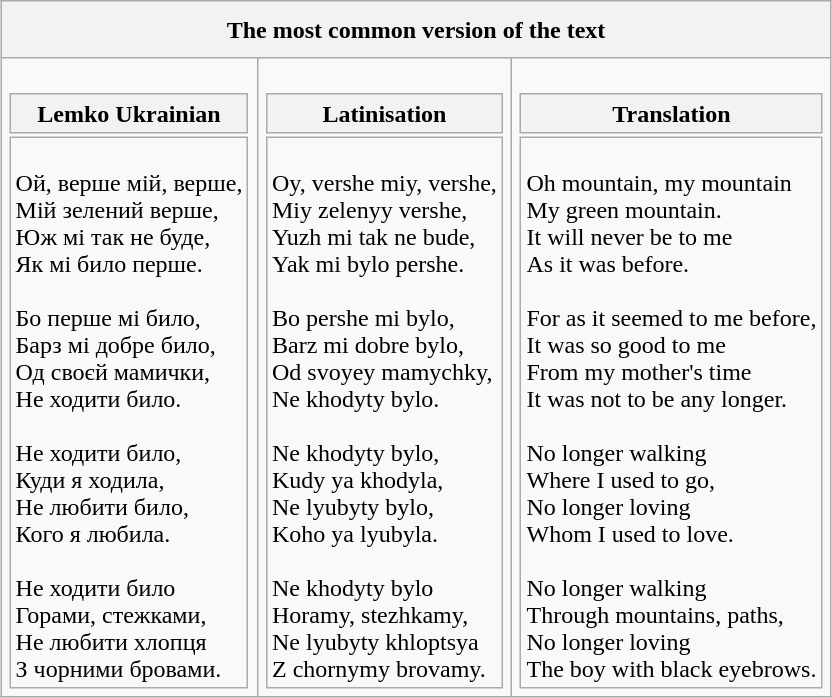<table class="wikitable" style="margin-left: auto; margin-right: auto; border: none;">
<tr>
<th style="padding: 0.6em; " colspan="3"><div>The most common version of the text</div></th>
</tr>
<tr>
<td style="vertical-align: top;"><br><table>
<tr>
<th><div>Lemko Ukrainian</div></th>
</tr>
<tr>
<td><br>Ой, верше мій, верше,<br>
Мій зелений верше,<br>
Юж мі так не буде,<br>
Як мі било перше.<br>
<br>
Бо перше мі било,<br>
Барз мі добре било,<br>
Од своєй мамички,<br>
Не ходити било.<br>
<br>
Не ходити било,<br>
Куди я ходила,<br>
Не любити било,<br>
Кого я любила.<br>
<br>
Не ходити било<br>
Горами, стежками,<br>
Не любити хлопця<br>
З чорними бровами.</td>
</tr>
</table>
</td>
<td style="vertical-align: top;"><br><table>
<tr>
<th><div>Latinisation</div></th>
</tr>
<tr>
<td><br>Oy, vershe miy, vershe,<br>
Miy zelenyy vershe,<br>
Yuzh mi tak ne bude,<br>
Yak mi bylo pershe.<br>
<br>
Bo pershe mi bylo,<br>
Barz mi dobre bylo,<br>
Od svoyey mamychky,<br>
Ne khodyty bylo.<br>
<br>
Ne khodyty bylo,<br>
Kudy ya khodyla,<br>
Ne lyubyty bylo,<br>
Koho ya lyubyla.<br>
<br>
Ne khodyty bylo<br>
Horamy, stezhkamy,<br>
Ne lyubyty khloptsya<br>
Z chornymy brovamy.</td>
</tr>
</table>
</td>
<td style="vertical-align: top;"><br><table>
<tr>
<th><div>Translation</div></th>
</tr>
<tr>
<td><br>Oh mountain, my mountain<br>
My green mountain.<br>
It will never be to me<br>
As it was before.<br>
<br>
For as it seemed to me before,<br>
It was so good to me<br>
From my mother's time<br>
It was not to be any longer.<br>
<br>
No longer walking<br>
Where I used to go,<br>
No longer loving<br>
Whom I used to love.<br>
<br>
No longer walking<br>
Through mountains, paths,<br>
No longer loving<br>
The boy with black eyebrows.</td>
</tr>
</table>
</td>
</tr>
</table>
